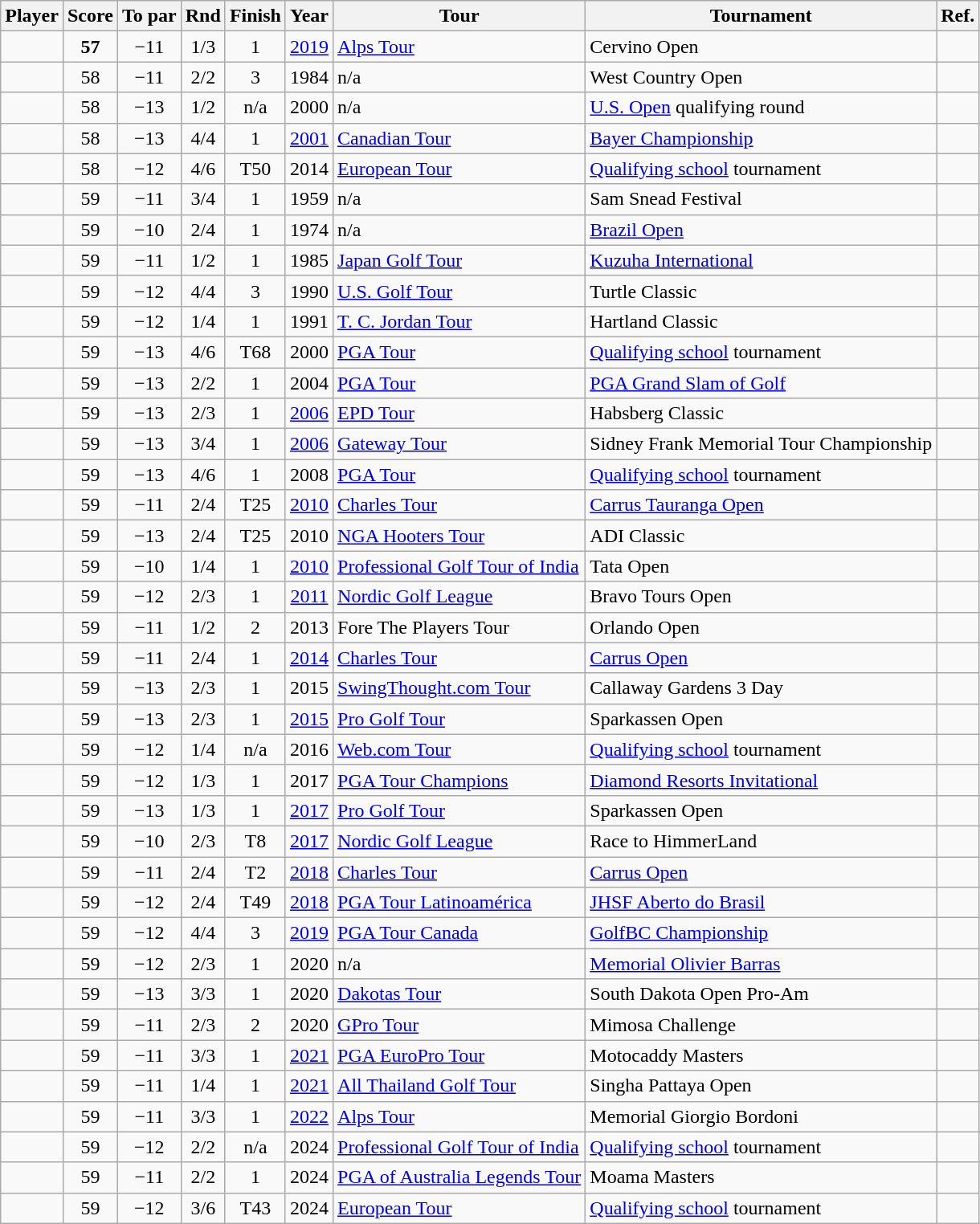<table class="wikitable sortable">
<tr>
<th>Player</th>
<th>Score</th>
<th>To par</th>
<th>Rnd</th>
<th>Finish</th>
<th>Year</th>
<th>Tour</th>
<th>Tournament</th>
<th>Ref.</th>
</tr>
<tr>
<td></td>
<td align=center><strong>57</strong></td>
<td align=center>−11</td>
<td align=center>1/3</td>
<td align=center>1</td>
<td align=center><a href='#'>2019</a></td>
<td><a href='#'>Alps Tour</a></td>
<td>Cervino Open</td>
<td></td>
</tr>
<tr>
<td></td>
<td align=center>58</td>
<td align=center>−11</td>
<td align=center>2/2</td>
<td align=center>3</td>
<td align=center>1984</td>
<td>n/a</td>
<td>West Country Open</td>
<td></td>
</tr>
<tr>
<td></td>
<td align=center>58</td>
<td align=center>−13</td>
<td align=center>1/2</td>
<td align=center>n/a</td>
<td align=center>2000</td>
<td>n/a</td>
<td><a href='#'>U.S. Open</a> qualifying round</td>
<td></td>
</tr>
<tr>
<td></td>
<td align=center>58</td>
<td align=center>−13</td>
<td align=center>4/4</td>
<td align=center>1</td>
<td align=center><a href='#'>2001</a></td>
<td><a href='#'>Canadian Tour</a></td>
<td><a href='#'>Bayer Championship</a></td>
<td></td>
</tr>
<tr>
<td></td>
<td align=center>58</td>
<td align=center>−12</td>
<td align=center>4/6</td>
<td align=center>T50</td>
<td align=center>2014</td>
<td><a href='#'>European Tour</a></td>
<td><a href='#'>Qualifying school</a> tournament</td>
<td></td>
</tr>
<tr>
<td></td>
<td align=center>59</td>
<td align=center>−11</td>
<td align=center>3/4</td>
<td align=center>1</td>
<td align=center>1959</td>
<td>n/a</td>
<td>Sam Snead Festival</td>
<td></td>
</tr>
<tr>
<td></td>
<td align=center>59</td>
<td align=center>−10</td>
<td align=center>2/4</td>
<td align=center>1</td>
<td align=center>1974</td>
<td>n/a</td>
<td><a href='#'>Brazil Open</a></td>
<td></td>
</tr>
<tr>
<td></td>
<td align=center>59</td>
<td align=center>−11</td>
<td align=center>1/2</td>
<td align=center>1</td>
<td align=center>1985</td>
<td><a href='#'>Japan Golf Tour</a></td>
<td><a href='#'>Kuzuha International</a></td>
<td></td>
</tr>
<tr>
<td></td>
<td align=center>59</td>
<td align=center>−12</td>
<td align=center>4/4</td>
<td align=center>3</td>
<td align=center>1990</td>
<td><a href='#'>U.S. Golf Tour</a></td>
<td>Turtle Classic</td>
<td></td>
</tr>
<tr>
<td></td>
<td align=center>59</td>
<td align=center>−12</td>
<td align=center>1/4</td>
<td align=center>1</td>
<td align=center>1991</td>
<td><a href='#'>T. C. Jordan Tour</a></td>
<td>Hartland Classic</td>
<td></td>
</tr>
<tr>
<td></td>
<td align=center>59</td>
<td align=center>−13</td>
<td align=center>4/6</td>
<td align=center>T68</td>
<td align=center>2000</td>
<td><a href='#'>PGA Tour</a></td>
<td><a href='#'>Qualifying school</a> tournament</td>
<td></td>
</tr>
<tr>
<td></td>
<td align=center>59</td>
<td align=center>−13</td>
<td align=center>2/2</td>
<td align=center>1</td>
<td align=center>2004</td>
<td><a href='#'>PGA Tour</a></td>
<td><a href='#'>PGA Grand Slam of Golf</a></td>
<td></td>
</tr>
<tr>
<td></td>
<td align=center>59</td>
<td align=center>−13</td>
<td align=center>2/3</td>
<td align=center>1</td>
<td align=center><a href='#'>2006</a></td>
<td><a href='#'>EPD Tour</a></td>
<td>Habsberg Classic</td>
<td></td>
</tr>
<tr>
<td></td>
<td align=center>59</td>
<td align=center>−13</td>
<td align=center>3/4</td>
<td align=center>1</td>
<td align=center><a href='#'>2006</a></td>
<td><a href='#'>Gateway Tour</a></td>
<td>Sidney Frank Memorial Tour Championship</td>
<td></td>
</tr>
<tr>
<td></td>
<td align=center>59</td>
<td align=center>−13</td>
<td align=center>4/6</td>
<td align=center>1</td>
<td align=center>2008</td>
<td><a href='#'>PGA Tour</a></td>
<td><a href='#'>Qualifying school</a> tournament</td>
<td></td>
</tr>
<tr>
<td></td>
<td align=center>59</td>
<td align=center>−11</td>
<td align=center>2/4</td>
<td align=center>T25</td>
<td align=center><a href='#'>2010</a></td>
<td><a href='#'>Charles Tour</a></td>
<td><a href='#'>Carrus Tauranga Open</a></td>
<td></td>
</tr>
<tr>
<td></td>
<td align=center>59</td>
<td align=center>−13</td>
<td align=center>2/4</td>
<td align=center>T25</td>
<td align=center>2010</td>
<td><a href='#'>NGA Hooters Tour</a></td>
<td>ADI Classic</td>
<td></td>
</tr>
<tr>
<td></td>
<td align=center>59</td>
<td align=center>−10</td>
<td align=center>1/4</td>
<td align=center>1</td>
<td align=center><a href='#'>2010</a></td>
<td><a href='#'>Professional Golf Tour of India</a></td>
<td>Tata Open</td>
<td></td>
</tr>
<tr>
<td></td>
<td align=center>59</td>
<td align=center>−12</td>
<td align=center>2/3</td>
<td align=center>1</td>
<td align=center><a href='#'>2011</a></td>
<td><a href='#'>Nordic Golf League</a></td>
<td>Bravo Tours Open</td>
<td></td>
</tr>
<tr>
<td></td>
<td align=center>59</td>
<td align=center>−11</td>
<td align=center>1/2</td>
<td align=center>2</td>
<td align=center>2013</td>
<td>Fore The Players Tour</td>
<td>Orlando Open</td>
<td></td>
</tr>
<tr>
<td></td>
<td align=center>59</td>
<td align=center>−11</td>
<td align=center>2/4</td>
<td align=center>1</td>
<td align=center><a href='#'>2014</a></td>
<td><a href='#'>Charles Tour</a></td>
<td><a href='#'>Carrus Open</a></td>
<td></td>
</tr>
<tr>
<td></td>
<td align=center>59</td>
<td align=center>−13</td>
<td align=center>2/3</td>
<td align=center>1</td>
<td align=center>2015</td>
<td><a href='#'>SwingThought.com Tour</a></td>
<td>Callaway Gardens 3 Day</td>
<td></td>
</tr>
<tr>
<td></td>
<td align=center>59</td>
<td align=center>−13</td>
<td align=center>2/3</td>
<td align=center>1</td>
<td align=center><a href='#'>2015</a></td>
<td><a href='#'>Pro Golf Tour</a></td>
<td>Sparkassen Open</td>
<td></td>
</tr>
<tr>
<td></td>
<td align=center>59</td>
<td align=center>−12</td>
<td align=center>1/4</td>
<td align=center>n/a</td>
<td align=center>2016</td>
<td><a href='#'>Web.com Tour</a></td>
<td><a href='#'>Qualifying school</a> tournament</td>
<td></td>
</tr>
<tr>
<td></td>
<td align=center>59</td>
<td align=center>−12</td>
<td align=center>1/3</td>
<td align=center>1</td>
<td align=center>2017</td>
<td><a href='#'>PGA Tour Champions</a></td>
<td><a href='#'>Diamond Resorts Invitational</a></td>
<td></td>
</tr>
<tr>
<td></td>
<td align=center>59</td>
<td align=center>−13</td>
<td align=center>1/3</td>
<td align=center>1</td>
<td align=center><a href='#'>2017</a></td>
<td><a href='#'>Pro Golf Tour</a></td>
<td>Sparkassen Open</td>
<td></td>
</tr>
<tr>
<td></td>
<td align=center>59</td>
<td align=center>−10</td>
<td align=center>2/3</td>
<td align=center>T8</td>
<td align=center><a href='#'>2017</a></td>
<td><a href='#'>Nordic Golf League</a></td>
<td>Race to HimmerLand</td>
<td></td>
</tr>
<tr>
<td></td>
<td align=center>59</td>
<td align=center>−11</td>
<td align=center>2/4</td>
<td align=center>T2</td>
<td align=center><a href='#'>2018</a></td>
<td><a href='#'>Charles Tour</a></td>
<td><a href='#'>Carrus Open</a></td>
<td></td>
</tr>
<tr>
<td></td>
<td align=center>59</td>
<td align=center>−12</td>
<td align=center>2/4</td>
<td align=center>T49</td>
<td align=center><a href='#'>2018</a></td>
<td><a href='#'>PGA Tour Latinoamérica</a></td>
<td><a href='#'>JHSF Aberto do Brasil</a></td>
<td></td>
</tr>
<tr>
<td></td>
<td align=center>59</td>
<td align=center>−12</td>
<td align=center>4/4</td>
<td align=center>3</td>
<td align=center><a href='#'>2019</a></td>
<td><a href='#'>PGA Tour Canada</a></td>
<td><a href='#'>GolfBC Championship</a></td>
<td></td>
</tr>
<tr>
<td></td>
<td align=center>59</td>
<td align=center>−12</td>
<td align=center>2/3</td>
<td align=center>1</td>
<td align=center>2020</td>
<td>n/a</td>
<td><a href='#'>Memorial Olivier Barras</a></td>
<td></td>
</tr>
<tr>
<td></td>
<td align=center>59</td>
<td align=center>−13</td>
<td align=center>3/3</td>
<td align=center>1</td>
<td align=center>2020</td>
<td><a href='#'>Dakotas Tour</a></td>
<td>South Dakota Open Pro-Am</td>
<td></td>
</tr>
<tr>
<td></td>
<td align=center>59</td>
<td align=center>−11</td>
<td align=center>2/3</td>
<td align=center>2</td>
<td align=center>2020</td>
<td><a href='#'>GPro Tour</a></td>
<td>Mimosa Challenge</td>
<td></td>
</tr>
<tr>
<td></td>
<td align=center>59</td>
<td align=center>−11</td>
<td align=center>3/3</td>
<td align=center>1</td>
<td align=center><a href='#'>2021</a></td>
<td><a href='#'>PGA EuroPro Tour</a></td>
<td>Motocaddy Masters</td>
<td></td>
</tr>
<tr>
<td></td>
<td align=center>59</td>
<td align=center>−11</td>
<td align=center>1/4</td>
<td align=center>1</td>
<td align=center><a href='#'>2021</a></td>
<td><a href='#'>All Thailand Golf Tour</a></td>
<td>Singha Pattaya Open</td>
<td></td>
</tr>
<tr>
<td></td>
<td align=center>59</td>
<td align=center>−11</td>
<td align=center>3/3</td>
<td align=center>1</td>
<td align=center><a href='#'>2022</a></td>
<td><a href='#'>Alps Tour</a></td>
<td>Memorial Giorgio Bordoni</td>
<td></td>
</tr>
<tr>
<td></td>
<td align=center>59</td>
<td align=center>−12</td>
<td align=center>2/2</td>
<td align=center>n/a</td>
<td align=center>2024</td>
<td><a href='#'>Professional Golf Tour of India</a></td>
<td><a href='#'>Qualifying school</a> tournament</td>
<td></td>
</tr>
<tr>
<td></td>
<td align=center>59</td>
<td align=center>−11</td>
<td align=center>2/2</td>
<td align=center>1</td>
<td align=center>2024</td>
<td><a href='#'>PGA of Australia Legends Tour</a></td>
<td>Moama Masters</td>
<td></td>
</tr>
<tr>
<td></td>
<td align=center>59</td>
<td align=center>−12</td>
<td align=center>3/6</td>
<td align=center>T43</td>
<td align=center>2024</td>
<td><a href='#'>European Tour</a></td>
<td><a href='#'>Qualifying school</a> tournament</td>
<td></td>
</tr>
</table>
